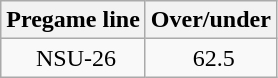<table class="wikitable">
<tr align="center">
<th style=>Pregame line</th>
<th style=>Over/under</th>
</tr>
<tr align="center">
<td> NSU-26</td>
<td> 62.5</td>
</tr>
</table>
